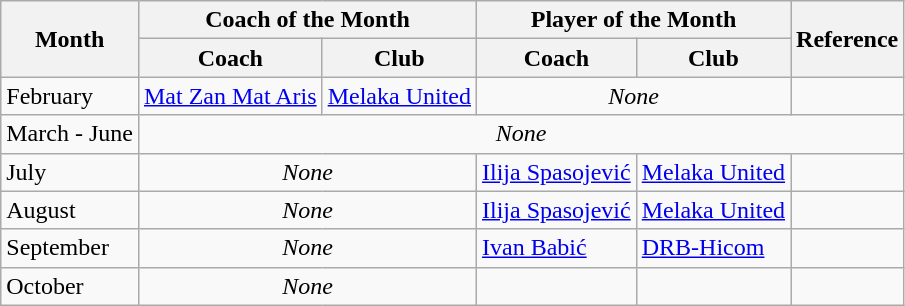<table class="wikitable">
<tr>
<th rowspan="2">Month</th>
<th colspan="2">Coach of the Month</th>
<th colspan="2">Player of the Month</th>
<th rowspan="2">Reference</th>
</tr>
<tr>
<th>Coach</th>
<th>Club</th>
<th>Coach</th>
<th>Club</th>
</tr>
<tr>
<td>February</td>
<td> <a href='#'>Mat Zan Mat Aris</a></td>
<td><a href='#'>Melaka United</a></td>
<td align="center" colspan="2"><em>None</em></td>
<td align="center"></td>
</tr>
<tr>
<td>March - June</td>
<td align="center" colspan="5"><em>None</em></td>
</tr>
<tr>
<td>July</td>
<td align="center" colspan="2"><em>None</em></td>
<td> <a href='#'>Ilija Spasojević</a></td>
<td><a href='#'>Melaka United</a></td>
<td align="center"></td>
</tr>
<tr>
<td>August</td>
<td align="center" colspan="2"><em>None</em></td>
<td> <a href='#'>Ilija Spasojević</a></td>
<td><a href='#'>Melaka United</a></td>
<td align="center"></td>
</tr>
<tr>
<td>September</td>
<td align="center" colspan="2"><em>None</em></td>
<td> <a href='#'>Ivan Babić</a></td>
<td><a href='#'>DRB-Hicom</a></td>
<td align="center"></td>
</tr>
<tr>
<td>October</td>
<td align="center" colspan="2"><em>None</em></td>
<td></td>
<td></td>
<td align="center"></td>
</tr>
</table>
